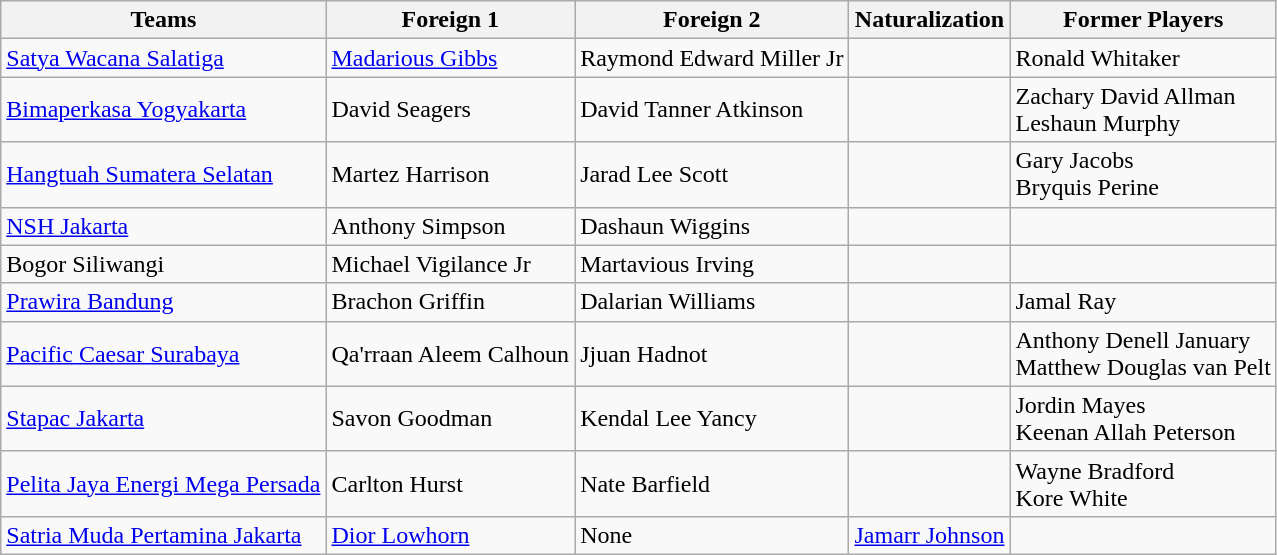<table class="wikitable sortable">
<tr>
<th>Teams</th>
<th>Foreign 1</th>
<th>Foreign 2</th>
<th>Naturalization</th>
<th>Former Players</th>
</tr>
<tr>
<td><a href='#'>Satya Wacana Salatiga</a></td>
<td> <a href='#'>Madarious Gibbs</a></td>
<td> Raymond Edward Miller Jr</td>
<td></td>
<td> Ronald Whitaker</td>
</tr>
<tr>
<td><a href='#'>Bimaperkasa Yogyakarta</a></td>
<td> David Seagers</td>
<td> David Tanner Atkinson</td>
<td></td>
<td> Zachary David Allman<br> Leshaun Murphy</td>
</tr>
<tr>
<td><a href='#'>Hangtuah Sumatera Selatan</a></td>
<td> Martez Harrison</td>
<td> Jarad Lee Scott</td>
<td></td>
<td> Gary Jacobs<br> Bryquis Perine</td>
</tr>
<tr>
<td><a href='#'>NSH Jakarta</a></td>
<td> Anthony Simpson</td>
<td> Dashaun Wiggins</td>
<td></td>
<td></td>
</tr>
<tr>
<td>Bogor Siliwangi</td>
<td> Michael Vigilance Jr</td>
<td> Martavious Irving</td>
<td></td>
<td></td>
</tr>
<tr>
<td><a href='#'>Prawira Bandung</a></td>
<td> Brachon Griffin</td>
<td> Dalarian Williams</td>
<td></td>
<td> Jamal Ray</td>
</tr>
<tr>
<td><a href='#'>Pacific Caesar Surabaya</a></td>
<td> Qa'rraan Aleem Calhoun</td>
<td> Jjuan Hadnot</td>
<td></td>
<td> Anthony Denell January<br> Matthew Douglas van Pelt</td>
</tr>
<tr>
<td><a href='#'>Stapac Jakarta</a></td>
<td> Savon Goodman</td>
<td> Kendal Lee Yancy</td>
<td></td>
<td> Jordin Mayes<br> Keenan Allah Peterson</td>
</tr>
<tr>
<td><a href='#'>Pelita Jaya Energi Mega Persada</a></td>
<td> Carlton Hurst</td>
<td> Nate Barfield</td>
<td></td>
<td> Wayne Bradford<br> Kore White</td>
</tr>
<tr>
<td><a href='#'>Satria Muda Pertamina Jakarta</a></td>
<td> <a href='#'>Dior Lowhorn</a></td>
<td>None</td>
<td> <a href='#'>Jamarr Johnson</a></td>
<td></td>
</tr>
</table>
